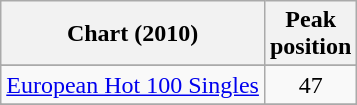<table class="wikitable sortable" border="1">
<tr>
<th scope="col">Chart (2010)</th>
<th scope="col">Peak<br>position</th>
</tr>
<tr>
</tr>
<tr>
</tr>
<tr>
<td><a href='#'>European Hot 100 Singles</a></td>
<td style="text-align:center;">47</td>
</tr>
<tr>
</tr>
<tr>
</tr>
<tr>
</tr>
<tr>
</tr>
<tr>
</tr>
<tr>
</tr>
<tr>
</tr>
<tr>
</tr>
<tr>
</tr>
<tr>
</tr>
<tr>
</tr>
<tr>
</tr>
</table>
